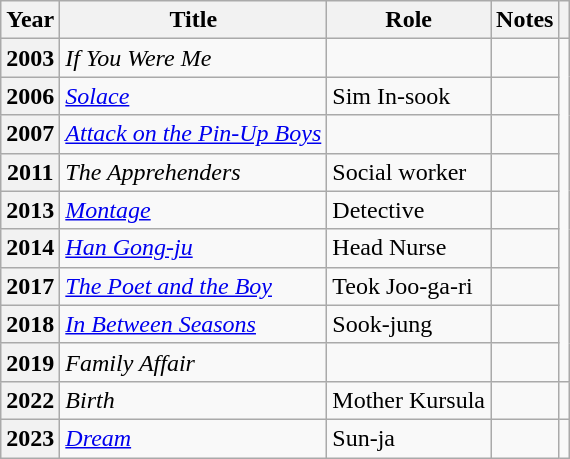<table class="wikitable plainrowheaders sortable">
<tr>
<th scope="col">Year</th>
<th scope="col">Title</th>
<th scope="col">Role</th>
<th scope="col" class="unsortable">Notes</th>
<th scope="col" class="unsortable"></th>
</tr>
<tr>
<th scope="row">2003</th>
<td><em>If You Were Me</em></td>
<td></td>
<td></td>
<td rowspan="9" style="text-align:center"></td>
</tr>
<tr>
<th scope="row">2006</th>
<td><em><a href='#'>Solace</a></em></td>
<td>Sim In-sook</td>
<td style="text-align:center"></td>
</tr>
<tr>
<th scope="row">2007</th>
<td><em><a href='#'>Attack on the Pin-Up Boys</a></em></td>
<td></td>
<td style="text-align:center"></td>
</tr>
<tr>
<th scope="row">2011</th>
<td><em>The Apprehenders</em></td>
<td>Social worker</td>
<td style="text-align:center"></td>
</tr>
<tr>
<th scope="row">2013</th>
<td><em><a href='#'>Montage</a></em></td>
<td>Detective</td>
<td style="text-align:center"></td>
</tr>
<tr>
<th scope="row">2014</th>
<td><em><a href='#'>Han Gong-ju</a></em></td>
<td>Head Nurse</td>
<td style="text-align:center"></td>
</tr>
<tr>
<th scope="row">2017</th>
<td><em><a href='#'>The Poet and the Boy</a></em></td>
<td>Teok Joo-ga-ri</td>
<td style="text-align:center"></td>
</tr>
<tr>
<th scope="row">2018</th>
<td><em><a href='#'>In Between Seasons</a></em></td>
<td>Sook-jung</td>
<td style="text-align:center"></td>
</tr>
<tr>
<th scope="row">2019</th>
<td><em>Family Affair</em></td>
<td></td>
<td style="text-align:center"></td>
</tr>
<tr>
<th scope="row">2022</th>
<td><em>Birth</em></td>
<td>Mother Kursula</td>
<td></td>
<td style="text-align:center"></td>
</tr>
<tr>
<th scope="row">2023</th>
<td><em><a href='#'>Dream</a></em></td>
<td>Sun-ja</td>
<td></td>
<td style="text-align:center"></td>
</tr>
</table>
